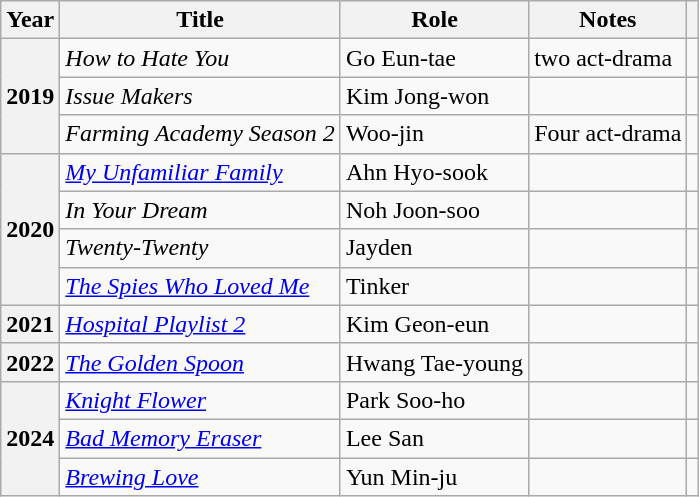<table class="wikitable sortable plainrowheaders">
<tr>
<th scope="col">Year</th>
<th scope="col">Title</th>
<th scope="col">Role</th>
<th scope="col">Notes</th>
<th scope="col" class="unsortable"></th>
</tr>
<tr>
<th scope="row" rowspan=3>2019</th>
<td><em>How to Hate You</em></td>
<td>Go Eun-tae</td>
<td>two act-drama</td>
<td></td>
</tr>
<tr>
<td><em>Issue Makers</em></td>
<td>Kim Jong-won</td>
<td></td>
<td></td>
</tr>
<tr>
<td><em>Farming Academy Season 2</em></td>
<td>Woo-jin</td>
<td>Four act-drama</td>
<td></td>
</tr>
<tr>
<th scope="row" rowspan=4>2020</th>
<td><em><a href='#'>My Unfamiliar Family</a></em></td>
<td>Ahn Hyo-sook</td>
<td></td>
<td></td>
</tr>
<tr>
<td><em>In Your Dream</em></td>
<td>Noh Joon-soo</td>
<td></td>
<td></td>
</tr>
<tr>
<td><em>Twenty-Twenty</em></td>
<td>Jayden</td>
<td></td>
<td></td>
</tr>
<tr>
<td><em><a href='#'>The Spies Who Loved Me</a></em></td>
<td>Tinker</td>
<td></td>
<td></td>
</tr>
<tr>
<th scope="row">2021</th>
<td><em><a href='#'>Hospital Playlist 2</a></em></td>
<td>Kim Geon-eun</td>
<td></td>
<td></td>
</tr>
<tr>
<th scope="row">2022</th>
<td><em><a href='#'>The Golden Spoon</a></em></td>
<td>Hwang Tae-young</td>
<td></td>
<td></td>
</tr>
<tr>
<th rowspan="3" scope="row">2024</th>
<td><em><a href='#'>Knight Flower</a></em></td>
<td>Park Soo-ho</td>
<td></td>
<td></td>
</tr>
<tr>
<td><em><a href='#'>Bad Memory Eraser</a></em></td>
<td>Lee San</td>
<td></td>
<td></td>
</tr>
<tr>
<td><em><a href='#'>Brewing Love</a></em></td>
<td>Yun Min-ju</td>
<td></td>
<td></td>
</tr>
</table>
